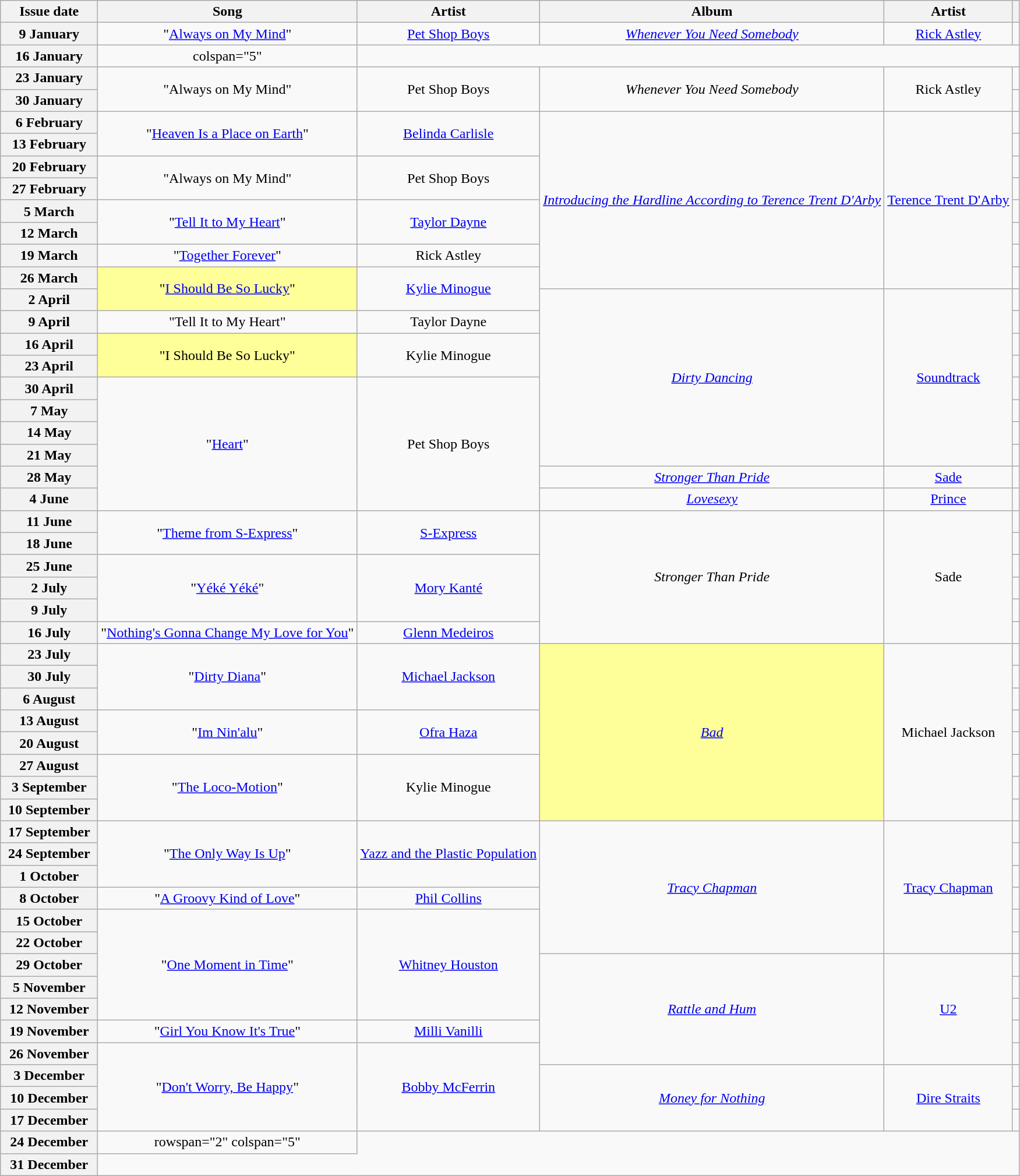<table class="wikitable plainrowheaders" style="text-align:center">
<tr>
<th scope="col" style="width:6.5em;">Issue date</th>
<th scope="col">Song</th>
<th scope="col">Artist</th>
<th scope="col">Album</th>
<th scope="col">Artist</th>
<th scope="col"></th>
</tr>
<tr>
<th scope="row">9 January</th>
<td>"<a href='#'>Always on My Mind</a>"</td>
<td><a href='#'>Pet Shop Boys</a></td>
<td><em><a href='#'>Whenever You Need Somebody</a></em></td>
<td><a href='#'>Rick Astley</a></td>
<td></td>
</tr>
<tr>
<th scope="row">16 January</th>
<td>colspan="5" </td>
</tr>
<tr>
<th scope="row">23 January</th>
<td rowspan="2">"Always on My Mind"</td>
<td rowspan="2">Pet Shop Boys</td>
<td rowspan="2"><em>Whenever You Need Somebody</em></td>
<td rowspan="2">Rick Astley</td>
<td></td>
</tr>
<tr>
<th scope="row">30 January</th>
<td></td>
</tr>
<tr>
<th scope="row">6 February</th>
<td rowspan="2">"<a href='#'>Heaven Is a Place on Earth</a>"</td>
<td rowspan="2"><a href='#'>Belinda Carlisle</a></td>
<td rowspan="8"><em><a href='#'>Introducing the Hardline According to Terence Trent D'Arby</a></em></td>
<td rowspan="8"><a href='#'>Terence Trent D'Arby</a></td>
<td></td>
</tr>
<tr>
<th scope="row">13 February</th>
<td></td>
</tr>
<tr>
<th scope="row">20 February</th>
<td rowspan="2">"Always on My Mind"</td>
<td rowspan="2">Pet Shop Boys</td>
<td></td>
</tr>
<tr>
<th scope="row">27 February</th>
<td></td>
</tr>
<tr>
<th scope="row">5 March</th>
<td rowspan="2">"<a href='#'>Tell It to My Heart</a>"</td>
<td rowspan="2"><a href='#'>Taylor Dayne</a></td>
<td></td>
</tr>
<tr>
<th scope="row">12 March</th>
<td></td>
</tr>
<tr>
<th scope="row">19 March</th>
<td>"<a href='#'>Together Forever</a>"</td>
<td>Rick Astley</td>
<td></td>
</tr>
<tr>
<th scope="row">26 March</th>
<td bgcolor=#FFFF99 rowspan="2">"<a href='#'>I Should Be So Lucky</a>" </td>
<td rowspan="2"><a href='#'>Kylie Minogue</a></td>
<td></td>
</tr>
<tr>
<th scope="row">2 April</th>
<td rowspan="8"><em><a href='#'>Dirty Dancing</a></em></td>
<td rowspan="8"><a href='#'>Soundtrack</a></td>
<td></td>
</tr>
<tr>
<th scope="row">9 April</th>
<td>"Tell It to My Heart"</td>
<td>Taylor Dayne</td>
<td></td>
</tr>
<tr>
<th scope="row">16 April</th>
<td bgcolor=#FFFF99 rowspan="2">"I Should Be So Lucky" </td>
<td rowspan="2">Kylie Minogue</td>
<td></td>
</tr>
<tr>
<th scope="row">23 April</th>
<td></td>
</tr>
<tr>
<th scope="row">30 April</th>
<td rowspan="6">"<a href='#'>Heart</a>"</td>
<td rowspan="6">Pet Shop Boys</td>
<td></td>
</tr>
<tr>
<th scope="row">7 May</th>
<td></td>
</tr>
<tr>
<th scope="row">14 May</th>
<td></td>
</tr>
<tr>
<th scope="row">21 May</th>
<td></td>
</tr>
<tr>
<th scope="row">28 May</th>
<td><em><a href='#'>Stronger Than Pride</a></em></td>
<td><a href='#'>Sade</a></td>
<td></td>
</tr>
<tr>
<th scope="row">4 June</th>
<td><em><a href='#'>Lovesexy</a></em></td>
<td><a href='#'>Prince</a></td>
<td></td>
</tr>
<tr>
<th scope="row">11 June</th>
<td rowspan="2">"<a href='#'>Theme from S-Express</a>"</td>
<td rowspan="2"><a href='#'>S-Express</a></td>
<td rowspan="6"><em>Stronger Than Pride</em></td>
<td rowspan="6">Sade</td>
<td></td>
</tr>
<tr>
<th scope="row">18 June</th>
<td></td>
</tr>
<tr>
<th scope="row">25 June</th>
<td rowspan="3">"<a href='#'>Yéké Yéké</a>"</td>
<td rowspan="3"><a href='#'>Mory Kanté</a></td>
<td></td>
</tr>
<tr>
<th scope="row">2 July</th>
<td></td>
</tr>
<tr>
<th scope="row">9 July</th>
<td></td>
</tr>
<tr>
<th scope="row">16 July</th>
<td>"<a href='#'>Nothing's Gonna Change My Love for You</a>"</td>
<td><a href='#'>Glenn Medeiros</a></td>
<td></td>
</tr>
<tr>
<th scope="row">23 July</th>
<td rowspan="3">"<a href='#'>Dirty Diana</a>"</td>
<td rowspan="3"><a href='#'>Michael Jackson</a></td>
<td bgcolor=#FFFF99 rowspan="8"><em><a href='#'>Bad</a></em> </td>
<td rowspan="8">Michael Jackson</td>
<td></td>
</tr>
<tr>
<th scope="row">30 July</th>
<td></td>
</tr>
<tr>
<th scope="row">6 August</th>
<td></td>
</tr>
<tr>
<th scope="row">13 August</th>
<td rowspan="2">"<a href='#'>Im Nin'alu</a>"</td>
<td rowspan="2"><a href='#'>Ofra Haza</a></td>
<td></td>
</tr>
<tr>
<th scope="row">20 August</th>
<td></td>
</tr>
<tr>
<th scope="row">27 August</th>
<td rowspan="3">"<a href='#'>The Loco-Motion</a>"</td>
<td rowspan="3">Kylie Minogue</td>
<td></td>
</tr>
<tr>
<th scope="row">3 September</th>
<td></td>
</tr>
<tr>
<th scope="row">10 September</th>
<td></td>
</tr>
<tr>
<th scope="row">17 September</th>
<td rowspan="3">"<a href='#'>The Only Way Is Up</a>"</td>
<td rowspan="3"><a href='#'>Yazz and the Plastic Population</a></td>
<td rowspan="6"><em><a href='#'>Tracy Chapman</a></em></td>
<td rowspan="6"><a href='#'>Tracy Chapman</a></td>
<td></td>
</tr>
<tr>
<th scope="row">24 September</th>
<td></td>
</tr>
<tr>
<th scope="row">1 October</th>
<td></td>
</tr>
<tr>
<th scope="row">8 October</th>
<td>"<a href='#'>A Groovy Kind of Love</a>"</td>
<td><a href='#'>Phil Collins</a></td>
<td></td>
</tr>
<tr>
<th scope="row">15 October</th>
<td rowspan="5">"<a href='#'>One Moment in Time</a>"</td>
<td rowspan="5"><a href='#'>Whitney Houston</a></td>
<td></td>
</tr>
<tr>
<th scope="row">22 October</th>
<td></td>
</tr>
<tr>
<th scope="row">29 October</th>
<td rowspan="5"><em><a href='#'>Rattle and Hum</a></em></td>
<td rowspan="5"><a href='#'>U2</a></td>
<td></td>
</tr>
<tr>
<th scope="row">5 November</th>
<td></td>
</tr>
<tr>
<th scope="row">12 November</th>
<td></td>
</tr>
<tr>
<th scope="row">19 November</th>
<td>"<a href='#'>Girl You Know It's True</a>"</td>
<td><a href='#'>Milli Vanilli</a></td>
<td></td>
</tr>
<tr>
<th scope="row">26 November</th>
<td rowspan="4">"<a href='#'>Don't Worry, Be Happy</a>"</td>
<td rowspan="4"><a href='#'>Bobby McFerrin</a></td>
<td></td>
</tr>
<tr>
<th scope="row">3 December</th>
<td rowspan="3"><em><a href='#'>Money for Nothing</a></em></td>
<td rowspan="3"><a href='#'>Dire Straits</a></td>
<td></td>
</tr>
<tr>
<th scope="row">10 December</th>
<td></td>
</tr>
<tr>
<th scope="row">17 December</th>
<td></td>
</tr>
<tr>
<th scope="row">24 December</th>
<td>rowspan="2" colspan="5" </td>
</tr>
<tr>
<th scope="row">31 December</th>
</tr>
</table>
